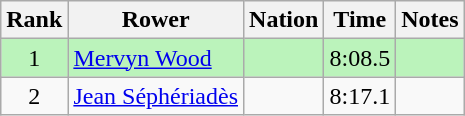<table class="wikitable sortable" style="text-align:center">
<tr>
<th>Rank</th>
<th>Rower</th>
<th>Nation</th>
<th>Time</th>
<th>Notes</th>
</tr>
<tr bgcolor=bbf3bb>
<td>1</td>
<td align=left><a href='#'>Mervyn Wood</a></td>
<td align=left></td>
<td>8:08.5</td>
<td></td>
</tr>
<tr>
<td>2</td>
<td align=left><a href='#'>Jean Séphériadès</a></td>
<td align=left></td>
<td>8:17.1</td>
<td></td>
</tr>
</table>
